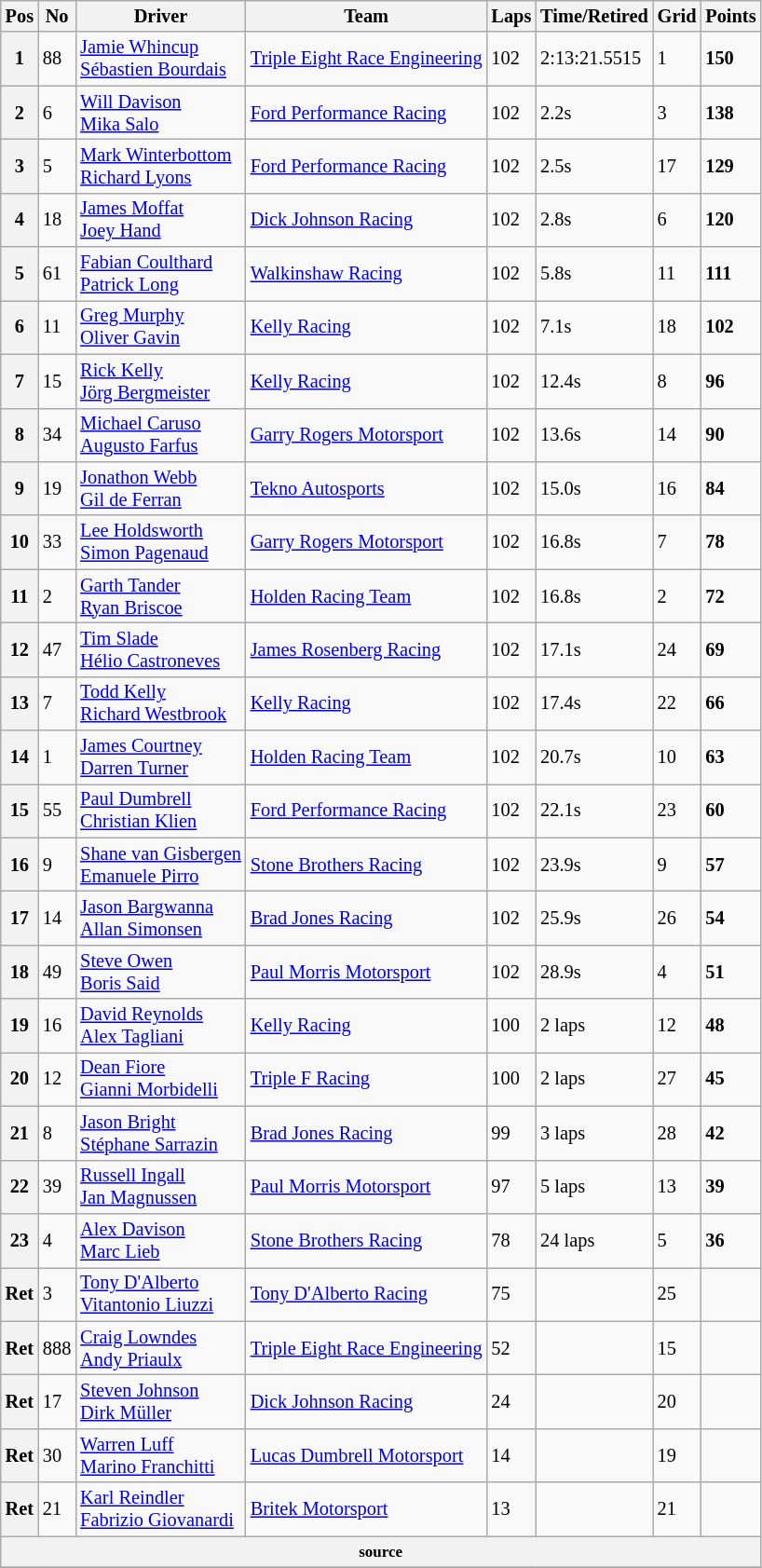<table class="wikitable" style="font-size: 85%;">
<tr>
<th>Pos</th>
<th>No</th>
<th>Driver</th>
<th>Team</th>
<th>Laps</th>
<th>Time/Retired</th>
<th>Grid</th>
<th>Points</th>
</tr>
<tr>
<th>1</th>
<td>88</td>
<td> <a href='#'>Jamie Whincup</a><br> <a href='#'>Sébastien Bourdais</a></td>
<td><a href='#'>Triple Eight Race Engineering</a></td>
<td>102</td>
<td>2:13:21.5515</td>
<td>1</td>
<td><strong>150</strong></td>
</tr>
<tr>
<th>2</th>
<td>6</td>
<td> <a href='#'>Will Davison</a><br> <a href='#'>Mika Salo</a></td>
<td><a href='#'>Ford Performance Racing</a></td>
<td>102</td>
<td>2.2s</td>
<td>3</td>
<td><strong>138</strong></td>
</tr>
<tr>
<th>3</th>
<td>5</td>
<td> <a href='#'>Mark Winterbottom</a><br> <a href='#'>Richard Lyons</a></td>
<td><a href='#'>Ford Performance Racing</a></td>
<td>102</td>
<td>2.5s</td>
<td>17</td>
<td><strong>129</strong></td>
</tr>
<tr>
<th>4</th>
<td>18</td>
<td> <a href='#'>James Moffat</a><br> <a href='#'>Joey Hand</a></td>
<td><a href='#'>Dick Johnson Racing</a></td>
<td>102</td>
<td>2.8s</td>
<td>6</td>
<td><strong>120</strong></td>
</tr>
<tr>
<th>5</th>
<td>61</td>
<td> <a href='#'>Fabian Coulthard</a><br> <a href='#'>Patrick Long</a></td>
<td><a href='#'>Walkinshaw Racing</a></td>
<td>102</td>
<td>5.8s</td>
<td>11</td>
<td><strong>111</strong></td>
</tr>
<tr>
<th>6</th>
<td>11</td>
<td> <a href='#'>Greg Murphy</a><br> <a href='#'>Oliver Gavin</a></td>
<td><a href='#'>Kelly Racing</a></td>
<td>102</td>
<td>7.1s</td>
<td>18</td>
<td><strong>102</strong></td>
</tr>
<tr>
<th>7</th>
<td>15</td>
<td> <a href='#'>Rick Kelly</a><br> <a href='#'>Jörg Bergmeister</a></td>
<td><a href='#'>Kelly Racing</a></td>
<td>102</td>
<td>12.4s</td>
<td>8</td>
<td><strong>96</strong></td>
</tr>
<tr>
<th>8</th>
<td>34</td>
<td> <a href='#'>Michael Caruso</a><br> <a href='#'>Augusto Farfus</a></td>
<td><a href='#'>Garry Rogers Motorsport</a></td>
<td>102</td>
<td>13.6s</td>
<td>14</td>
<td><strong>90</strong></td>
</tr>
<tr>
<th>9</th>
<td>19</td>
<td> <a href='#'>Jonathon Webb</a><br> <a href='#'>Gil de Ferran</a></td>
<td><a href='#'>Tekno Autosports</a></td>
<td>102</td>
<td>15.0s</td>
<td>16</td>
<td><strong>84</strong></td>
</tr>
<tr>
<th>10</th>
<td>33</td>
<td> <a href='#'>Lee Holdsworth</a><br> <a href='#'>Simon Pagenaud</a></td>
<td><a href='#'>Garry Rogers Motorsport</a></td>
<td>102</td>
<td>16.8s</td>
<td>7</td>
<td><strong>78</strong></td>
</tr>
<tr>
<th>11</th>
<td>2</td>
<td> <a href='#'>Garth Tander</a><br> <a href='#'>Ryan Briscoe</a></td>
<td><a href='#'>Holden Racing Team</a></td>
<td>102</td>
<td>16.8s</td>
<td>2</td>
<td><strong>72</strong></td>
</tr>
<tr>
<th>12</th>
<td>47</td>
<td> <a href='#'>Tim Slade</a><br> <a href='#'>Hélio Castroneves</a></td>
<td><a href='#'>James Rosenberg Racing</a></td>
<td>102</td>
<td>17.1s</td>
<td>24</td>
<td><strong>69</strong></td>
</tr>
<tr>
<th>13</th>
<td>7</td>
<td> <a href='#'>Todd Kelly</a><br> <a href='#'>Richard Westbrook</a></td>
<td><a href='#'>Kelly Racing</a></td>
<td>102</td>
<td>17.4s</td>
<td>22</td>
<td><strong>66</strong></td>
</tr>
<tr>
<th>14</th>
<td>1</td>
<td> <a href='#'>James Courtney</a><br> <a href='#'>Darren Turner</a></td>
<td><a href='#'>Holden Racing Team</a></td>
<td>102</td>
<td>20.7s</td>
<td>10</td>
<td><strong>63</strong></td>
</tr>
<tr>
<th>15</th>
<td>55</td>
<td> <a href='#'>Paul Dumbrell</a><br> <a href='#'>Christian Klien</a></td>
<td><a href='#'>Ford Performance Racing</a></td>
<td>102</td>
<td>22.1s</td>
<td>23</td>
<td><strong>60</strong></td>
</tr>
<tr>
<th>16</th>
<td>9</td>
<td> <a href='#'>Shane van Gisbergen</a><br> <a href='#'>Emanuele Pirro</a></td>
<td><a href='#'>Stone Brothers Racing</a></td>
<td>102</td>
<td>23.9s</td>
<td>9</td>
<td><strong>57</strong></td>
</tr>
<tr>
<th>17</th>
<td>14</td>
<td> <a href='#'>Jason Bargwanna</a><br> <a href='#'>Allan Simonsen</a></td>
<td><a href='#'>Brad Jones Racing</a></td>
<td>102</td>
<td>25.9s</td>
<td>26</td>
<td><strong>54</strong></td>
</tr>
<tr>
<th>18</th>
<td>49</td>
<td> <a href='#'>Steve Owen</a><br> <a href='#'>Boris Said</a></td>
<td><a href='#'>Paul Morris Motorsport</a></td>
<td>102</td>
<td>28.9s</td>
<td>4</td>
<td><strong>51</strong></td>
</tr>
<tr>
<th>19</th>
<td>16</td>
<td> <a href='#'>David Reynolds</a><br> <a href='#'>Alex Tagliani</a></td>
<td><a href='#'>Kelly Racing</a></td>
<td>100</td>
<td> 2 laps</td>
<td>12</td>
<td><strong>48</strong></td>
</tr>
<tr>
<th>20</th>
<td>12</td>
<td> <a href='#'>Dean Fiore</a><br> <a href='#'>Gianni Morbidelli</a></td>
<td><a href='#'>Triple F Racing</a></td>
<td>100</td>
<td> 2 laps</td>
<td>27</td>
<td><strong>45</strong></td>
</tr>
<tr>
<th>21</th>
<td>8</td>
<td> <a href='#'>Jason Bright</a><br> <a href='#'>Stéphane Sarrazin</a></td>
<td><a href='#'>Brad Jones Racing</a></td>
<td>99</td>
<td> 3 laps</td>
<td>28</td>
<td><strong>42</strong></td>
</tr>
<tr>
<th>22</th>
<td>39</td>
<td> <a href='#'>Russell Ingall</a><br> <a href='#'>Jan Magnussen</a></td>
<td><a href='#'>Paul Morris Motorsport</a></td>
<td>97</td>
<td> 5 laps</td>
<td>13</td>
<td><strong>39</strong></td>
</tr>
<tr>
<th>23</th>
<td>4</td>
<td> <a href='#'>Alex Davison</a><br> <a href='#'>Marc Lieb</a></td>
<td><a href='#'>Stone Brothers Racing</a></td>
<td>78</td>
<td> 24 laps</td>
<td>5</td>
<td><strong>36</strong></td>
</tr>
<tr>
<th>Ret</th>
<td>3</td>
<td> <a href='#'>Tony D'Alberto</a><br> <a href='#'>Vitantonio Liuzzi</a></td>
<td><a href='#'>Tony D'Alberto Racing</a></td>
<td>75</td>
<td></td>
<td>25</td>
<td></td>
</tr>
<tr>
<th>Ret</th>
<td>888</td>
<td> <a href='#'>Craig Lowndes</a><br> <a href='#'>Andy Priaulx</a></td>
<td><a href='#'>Triple Eight Race Engineering</a></td>
<td>52</td>
<td></td>
<td>15</td>
<td></td>
</tr>
<tr>
<th>Ret</th>
<td>17</td>
<td> <a href='#'>Steven Johnson</a><br> <a href='#'>Dirk Müller</a></td>
<td><a href='#'>Dick Johnson Racing</a></td>
<td>24</td>
<td></td>
<td>20</td>
<td></td>
</tr>
<tr>
<th>Ret</th>
<td>30</td>
<td> <a href='#'>Warren Luff</a><br> <a href='#'>Marino Franchitti</a></td>
<td><a href='#'>Lucas Dumbrell Motorsport</a></td>
<td>14</td>
<td></td>
<td>19</td>
<td></td>
</tr>
<tr>
<th>Ret</th>
<td>21</td>
<td> <a href='#'>Karl Reindler</a><br> <a href='#'>Fabrizio Giovanardi</a></td>
<td><a href='#'>Britek Motorsport</a></td>
<td>13</td>
<td></td>
<td>21</td>
<td></td>
</tr>
<tr>
<th colspan=8><small>source</small></th>
</tr>
<tr>
</tr>
</table>
